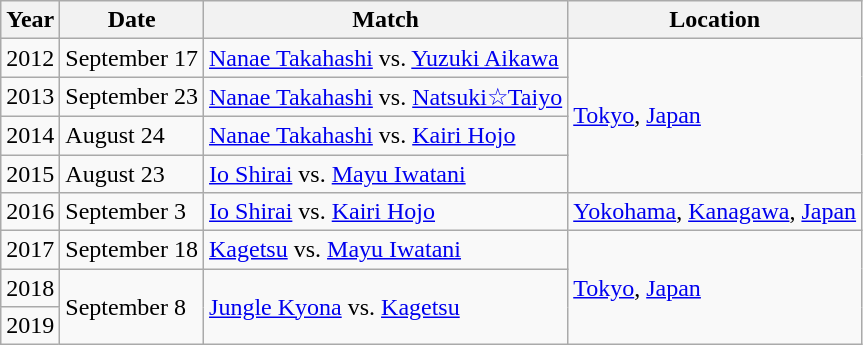<table class="wikitable">
<tr>
<th>Year</th>
<th>Date</th>
<th>Match</th>
<th>Location</th>
</tr>
<tr>
<td>2012</td>
<td>September 17</td>
<td><a href='#'>Nanae Takahashi</a> vs. <a href='#'>Yuzuki Aikawa</a></td>
<td rowspan="4"><a href='#'>Tokyo</a>, <a href='#'>Japan</a></td>
</tr>
<tr>
<td>2013</td>
<td>September 23</td>
<td><a href='#'>Nanae Takahashi</a> vs. <a href='#'>Natsuki☆Taiyo</a></td>
</tr>
<tr>
<td>2014</td>
<td>August 24</td>
<td><a href='#'>Nanae Takahashi</a> vs. <a href='#'>Kairi Hojo</a></td>
</tr>
<tr>
<td>2015</td>
<td>August 23</td>
<td><a href='#'>Io Shirai</a> vs. <a href='#'>Mayu Iwatani</a></td>
</tr>
<tr>
<td>2016</td>
<td>September 3</td>
<td><a href='#'>Io Shirai</a> vs. <a href='#'>Kairi Hojo</a></td>
<td><a href='#'>Yokohama</a>, <a href='#'>Kanagawa</a>, <a href='#'>Japan</a></td>
</tr>
<tr>
<td>2017</td>
<td>September 18</td>
<td><a href='#'>Kagetsu</a> vs. <a href='#'>Mayu Iwatani</a></td>
<td rowspan="3"><a href='#'>Tokyo</a>, <a href='#'>Japan</a></td>
</tr>
<tr>
<td>2018</td>
<td rowspan="2">September 8</td>
<td rowspan="2"><a href='#'>Jungle Kyona</a> vs. <a href='#'>Kagetsu</a></td>
</tr>
<tr>
<td>2019</td>
</tr>
</table>
